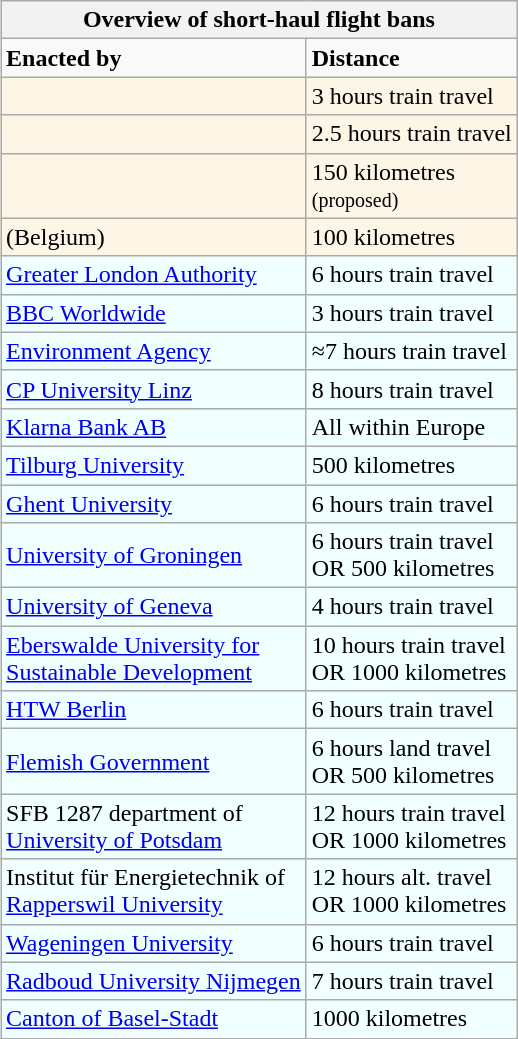<table class="wikitable" align="right">
<tr>
<th colspan="2">Overview of short-haul flight bans </th>
</tr>
<tr>
<td><strong>Enacted by</strong></td>
<td><strong>Distance</strong></td>
</tr>
<tr style="background-color:OldLace;">
<td></td>
<td>3 hours train travel</td>
</tr>
<tr style="background-color:OldLace;">
<td></td>
<td>2.5 hours train travel</td>
</tr>
<tr style="background-color:OldLace;">
<td></td>
<td>150 kilometres<br><small>(proposed)</small></td>
</tr>
<tr style="background-color:OldLace;">
<td> (Belgium)</td>
<td>100 kilometres</td>
</tr>
<tr style="background-color:Azure;">
<td><a href='#'>Greater London Authority</a></td>
<td>6 hours train travel</td>
</tr>
<tr style="background-color:Azure;">
<td><a href='#'>BBC Worldwide</a></td>
<td>3 hours train travel</td>
</tr>
<tr style="background-color:Azure;">
<td><a href='#'>Environment Agency</a></td>
<td>≈7 hours train travel</td>
</tr>
<tr style="background-color:Azure;">
<td><a href='#'>CP University Linz</a></td>
<td>8 hours train travel</td>
</tr>
<tr style="background-color:Azure;">
<td><a href='#'>Klarna Bank AB</a></td>
<td>All within Europe</td>
</tr>
<tr style="background-color:Azure;">
<td><a href='#'>Tilburg University</a></td>
<td>500 kilometres</td>
</tr>
<tr style="background-color:Azure;">
<td><a href='#'>Ghent University</a></td>
<td>6 hours train travel</td>
</tr>
<tr style="background-color:Azure;">
<td><a href='#'>University of Groningen</a></td>
<td>6 hours train travel<br>OR 500 kilometres</td>
</tr>
<tr style="background-color:Azure;">
<td><a href='#'>University of Geneva</a></td>
<td>4 hours train travel</td>
</tr>
<tr style="background-color:Azure;">
<td><a href='#'>Eberswalde University for<br>Sustainable Development</a></td>
<td>10 hours train travel<br>OR 1000 kilometres</td>
</tr>
<tr style="background-color:Azure;">
<td><a href='#'>HTW Berlin</a></td>
<td>6 hours train travel</td>
</tr>
<tr style="background-color:Azure;">
<td><a href='#'>Flemish Government</a></td>
<td>6 hours land travel<br>OR 500 kilometres</td>
</tr>
<tr style="background-color:Azure;">
<td>SFB 1287 department of<br><a href='#'>University of Potsdam</a></td>
<td>12 hours train travel<br> OR 1000 kilometres</td>
</tr>
<tr style="background-color:Azure;">
<td>Institut für Energietechnik of<br><a href='#'>Rapperswil University</a></td>
<td>12 hours alt. travel<br> OR 1000 kilometres</td>
</tr>
<tr style="background-color:Azure;">
<td><a href='#'>Wageningen University</a></td>
<td>6 hours train travel</td>
</tr>
<tr style="background-color:Azure;">
<td><a href='#'>Radboud University Nijmegen</a></td>
<td>7 hours train travel</td>
</tr>
<tr style="background-color:Azure;">
<td><a href='#'>Canton of Basel-Stadt</a></td>
<td>1000 kilometres</td>
</tr>
</table>
